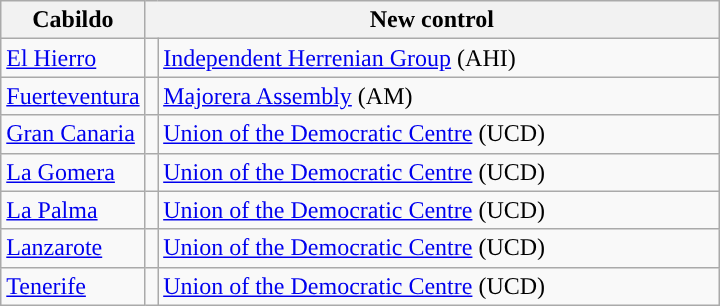<table class="wikitable sortable">
<tr>
<th>Cabildo</th>
<th colspan="2" style="width:375px;">New control</th>
</tr>
<tr>
<td><a href='#'>El Hierro</a></td>
<td width="1" style="color:inherit;background:"></td>
<td><a href='#'>Independent Herrenian Group</a> (AHI)</td>
</tr>
<tr>
<td><a href='#'>Fuerteventura</a></td>
<td style="color:inherit;background:"></td>
<td><a href='#'>Majorera Assembly</a> (AM)</td>
</tr>
<tr>
<td><a href='#'>Gran Canaria</a></td>
<td style="color:inherit;background:"></td>
<td><a href='#'>Union of the Democratic Centre</a> (UCD)</td>
</tr>
<tr>
<td><a href='#'>La Gomera</a></td>
<td style="color:inherit;background:"></td>
<td><a href='#'>Union of the Democratic Centre</a> (UCD) </td>
</tr>
<tr>
<td><a href='#'>La Palma</a></td>
<td style="color:inherit;background:"></td>
<td><a href='#'>Union of the Democratic Centre</a> (UCD) </td>
</tr>
<tr>
<td><a href='#'>Lanzarote</a></td>
<td style="color:inherit;background:"></td>
<td><a href='#'>Union of the Democratic Centre</a> (UCD)</td>
</tr>
<tr>
<td><a href='#'>Tenerife</a></td>
<td style="color:inherit;background:"></td>
<td><a href='#'>Union of the Democratic Centre</a> (UCD) </td>
</tr>
</table>
